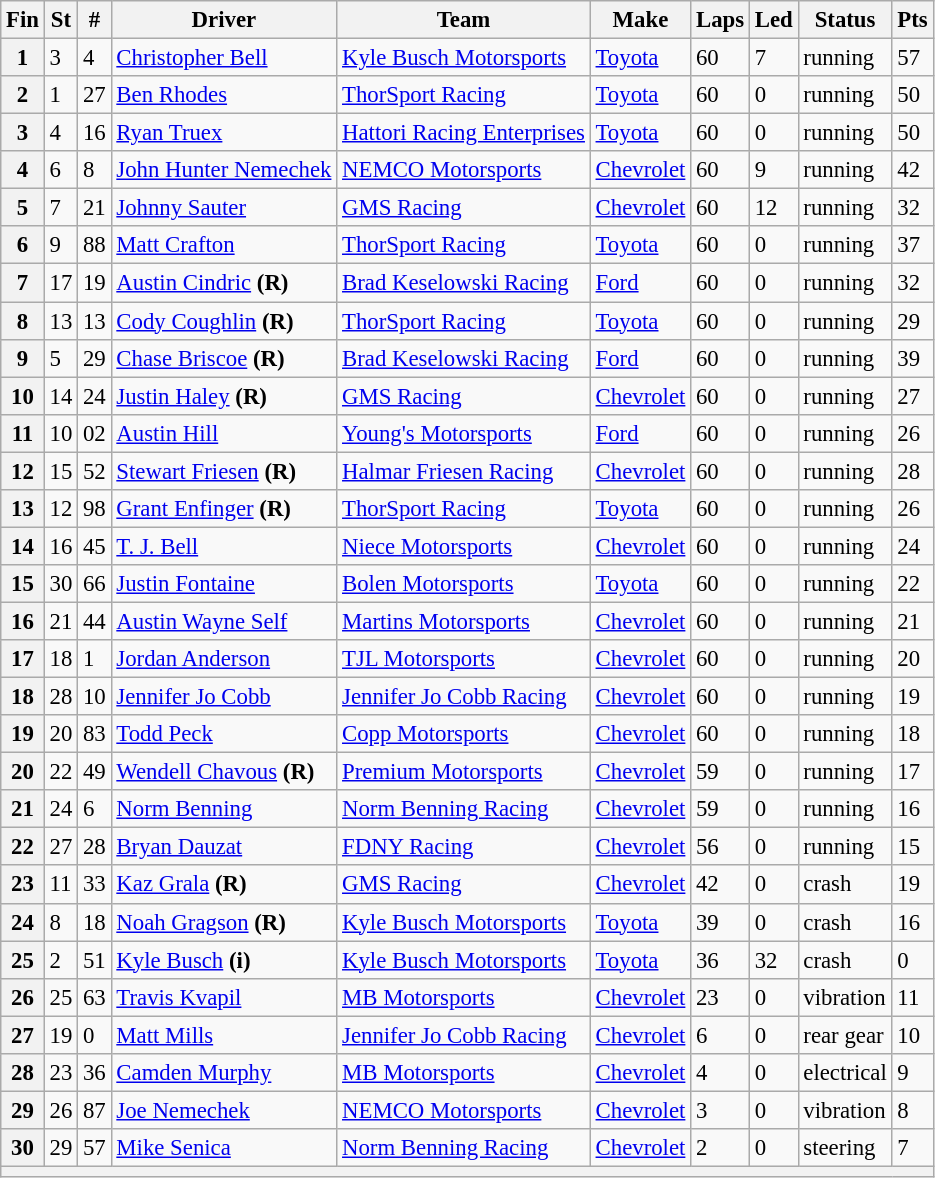<table class="wikitable" style="font-size:95%">
<tr>
<th>Fin</th>
<th>St</th>
<th>#</th>
<th>Driver</th>
<th>Team</th>
<th>Make</th>
<th>Laps</th>
<th>Led</th>
<th>Status</th>
<th>Pts</th>
</tr>
<tr>
<th>1</th>
<td>3</td>
<td>4</td>
<td><a href='#'>Christopher Bell</a></td>
<td><a href='#'>Kyle Busch Motorsports</a></td>
<td><a href='#'>Toyota</a></td>
<td>60</td>
<td>7</td>
<td>running</td>
<td>57</td>
</tr>
<tr>
<th>2</th>
<td>1</td>
<td>27</td>
<td><a href='#'>Ben Rhodes</a></td>
<td><a href='#'>ThorSport Racing</a></td>
<td><a href='#'>Toyota</a></td>
<td>60</td>
<td>0</td>
<td>running</td>
<td>50</td>
</tr>
<tr>
<th>3</th>
<td>4</td>
<td>16</td>
<td><a href='#'>Ryan Truex</a></td>
<td><a href='#'>Hattori Racing Enterprises</a></td>
<td><a href='#'>Toyota</a></td>
<td>60</td>
<td>0</td>
<td>running</td>
<td>50</td>
</tr>
<tr>
<th>4</th>
<td>6</td>
<td>8</td>
<td><a href='#'>John Hunter Nemechek</a></td>
<td><a href='#'>NEMCO Motorsports</a></td>
<td><a href='#'>Chevrolet</a></td>
<td>60</td>
<td>9</td>
<td>running</td>
<td>42</td>
</tr>
<tr>
<th>5</th>
<td>7</td>
<td>21</td>
<td><a href='#'>Johnny Sauter</a></td>
<td><a href='#'>GMS Racing</a></td>
<td><a href='#'>Chevrolet</a></td>
<td>60</td>
<td>12</td>
<td>running</td>
<td>32</td>
</tr>
<tr>
<th>6</th>
<td>9</td>
<td>88</td>
<td><a href='#'>Matt Crafton</a></td>
<td><a href='#'>ThorSport Racing</a></td>
<td><a href='#'>Toyota</a></td>
<td>60</td>
<td>0</td>
<td>running</td>
<td>37</td>
</tr>
<tr>
<th>7</th>
<td>17</td>
<td>19</td>
<td><a href='#'>Austin Cindric</a> <strong>(R)</strong></td>
<td><a href='#'>Brad Keselowski Racing</a></td>
<td><a href='#'>Ford</a></td>
<td>60</td>
<td>0</td>
<td>running</td>
<td>32</td>
</tr>
<tr>
<th>8</th>
<td>13</td>
<td>13</td>
<td><a href='#'>Cody Coughlin</a> <strong>(R)</strong></td>
<td><a href='#'>ThorSport Racing</a></td>
<td><a href='#'>Toyota</a></td>
<td>60</td>
<td>0</td>
<td>running</td>
<td>29</td>
</tr>
<tr>
<th>9</th>
<td>5</td>
<td>29</td>
<td><a href='#'>Chase Briscoe</a> <strong>(R)</strong></td>
<td><a href='#'>Brad Keselowski Racing</a></td>
<td><a href='#'>Ford</a></td>
<td>60</td>
<td>0</td>
<td>running</td>
<td>39</td>
</tr>
<tr>
<th>10</th>
<td>14</td>
<td>24</td>
<td><a href='#'>Justin Haley</a> <strong>(R)</strong></td>
<td><a href='#'>GMS Racing</a></td>
<td><a href='#'>Chevrolet</a></td>
<td>60</td>
<td>0</td>
<td>running</td>
<td>27</td>
</tr>
<tr>
<th>11</th>
<td>10</td>
<td>02</td>
<td><a href='#'>Austin Hill</a></td>
<td><a href='#'>Young's Motorsports</a></td>
<td><a href='#'>Ford</a></td>
<td>60</td>
<td>0</td>
<td>running</td>
<td>26</td>
</tr>
<tr>
<th>12</th>
<td>15</td>
<td>52</td>
<td><a href='#'>Stewart Friesen</a> <strong>(R)</strong></td>
<td><a href='#'>Halmar Friesen Racing</a></td>
<td><a href='#'>Chevrolet</a></td>
<td>60</td>
<td>0</td>
<td>running</td>
<td>28</td>
</tr>
<tr>
<th>13</th>
<td>12</td>
<td>98</td>
<td><a href='#'>Grant Enfinger</a> <strong>(R)</strong></td>
<td><a href='#'>ThorSport Racing</a></td>
<td><a href='#'>Toyota</a></td>
<td>60</td>
<td>0</td>
<td>running</td>
<td>26</td>
</tr>
<tr>
<th>14</th>
<td>16</td>
<td>45</td>
<td><a href='#'>T. J. Bell</a></td>
<td><a href='#'>Niece Motorsports</a></td>
<td><a href='#'>Chevrolet</a></td>
<td>60</td>
<td>0</td>
<td>running</td>
<td>24</td>
</tr>
<tr>
<th>15</th>
<td>30</td>
<td>66</td>
<td><a href='#'>Justin Fontaine</a></td>
<td><a href='#'>Bolen Motorsports</a></td>
<td><a href='#'>Toyota</a></td>
<td>60</td>
<td>0</td>
<td>running</td>
<td>22</td>
</tr>
<tr>
<th>16</th>
<td>21</td>
<td>44</td>
<td><a href='#'>Austin Wayne Self</a></td>
<td><a href='#'>Martins Motorsports</a></td>
<td><a href='#'>Chevrolet</a></td>
<td>60</td>
<td>0</td>
<td>running</td>
<td>21</td>
</tr>
<tr>
<th>17</th>
<td>18</td>
<td>1</td>
<td><a href='#'>Jordan Anderson</a></td>
<td><a href='#'>TJL Motorsports</a></td>
<td><a href='#'>Chevrolet</a></td>
<td>60</td>
<td>0</td>
<td>running</td>
<td>20</td>
</tr>
<tr>
<th>18</th>
<td>28</td>
<td>10</td>
<td><a href='#'>Jennifer Jo Cobb</a></td>
<td><a href='#'>Jennifer Jo Cobb Racing</a></td>
<td><a href='#'>Chevrolet</a></td>
<td>60</td>
<td>0</td>
<td>running</td>
<td>19</td>
</tr>
<tr>
<th>19</th>
<td>20</td>
<td>83</td>
<td><a href='#'>Todd Peck</a></td>
<td><a href='#'>Copp Motorsports</a></td>
<td><a href='#'>Chevrolet</a></td>
<td>60</td>
<td>0</td>
<td>running</td>
<td>18</td>
</tr>
<tr>
<th>20</th>
<td>22</td>
<td>49</td>
<td><a href='#'>Wendell Chavous</a> <strong>(R)</strong></td>
<td><a href='#'>Premium Motorsports</a></td>
<td><a href='#'>Chevrolet</a></td>
<td>59</td>
<td>0</td>
<td>running</td>
<td>17</td>
</tr>
<tr>
<th>21</th>
<td>24</td>
<td>6</td>
<td><a href='#'>Norm Benning</a></td>
<td><a href='#'>Norm Benning Racing</a></td>
<td><a href='#'>Chevrolet</a></td>
<td>59</td>
<td>0</td>
<td>running</td>
<td>16</td>
</tr>
<tr>
<th>22</th>
<td>27</td>
<td>28</td>
<td><a href='#'>Bryan Dauzat</a></td>
<td><a href='#'>FDNY Racing</a></td>
<td><a href='#'>Chevrolet</a></td>
<td>56</td>
<td>0</td>
<td>running</td>
<td>15</td>
</tr>
<tr>
<th>23</th>
<td>11</td>
<td>33</td>
<td><a href='#'>Kaz Grala</a> <strong>(R)</strong></td>
<td><a href='#'>GMS Racing</a></td>
<td><a href='#'>Chevrolet</a></td>
<td>42</td>
<td>0</td>
<td>crash</td>
<td>19</td>
</tr>
<tr>
<th>24</th>
<td>8</td>
<td>18</td>
<td><a href='#'>Noah Gragson</a> <strong>(R)</strong></td>
<td><a href='#'>Kyle Busch Motorsports</a></td>
<td><a href='#'>Toyota</a></td>
<td>39</td>
<td>0</td>
<td>crash</td>
<td>16</td>
</tr>
<tr>
<th>25</th>
<td>2</td>
<td>51</td>
<td><a href='#'>Kyle Busch</a> <strong>(i)</strong></td>
<td><a href='#'>Kyle Busch Motorsports</a></td>
<td><a href='#'>Toyota</a></td>
<td>36</td>
<td>32</td>
<td>crash</td>
<td>0</td>
</tr>
<tr>
<th>26</th>
<td>25</td>
<td>63</td>
<td><a href='#'>Travis Kvapil</a></td>
<td><a href='#'>MB Motorsports</a></td>
<td><a href='#'>Chevrolet</a></td>
<td>23</td>
<td>0</td>
<td>vibration</td>
<td>11</td>
</tr>
<tr>
<th>27</th>
<td>19</td>
<td>0</td>
<td><a href='#'>Matt Mills</a></td>
<td><a href='#'>Jennifer Jo Cobb Racing</a></td>
<td><a href='#'>Chevrolet</a></td>
<td>6</td>
<td>0</td>
<td>rear gear</td>
<td>10</td>
</tr>
<tr>
<th>28</th>
<td>23</td>
<td>36</td>
<td><a href='#'>Camden Murphy</a></td>
<td><a href='#'>MB Motorsports</a></td>
<td><a href='#'>Chevrolet</a></td>
<td>4</td>
<td>0</td>
<td>electrical</td>
<td>9</td>
</tr>
<tr>
<th>29</th>
<td>26</td>
<td>87</td>
<td><a href='#'>Joe Nemechek</a></td>
<td><a href='#'>NEMCO Motorsports</a></td>
<td><a href='#'>Chevrolet</a></td>
<td>3</td>
<td>0</td>
<td>vibration</td>
<td>8</td>
</tr>
<tr>
<th>30</th>
<td>29</td>
<td>57</td>
<td><a href='#'>Mike Senica</a></td>
<td><a href='#'>Norm Benning Racing</a></td>
<td><a href='#'>Chevrolet</a></td>
<td>2</td>
<td>0</td>
<td>steering</td>
<td>7</td>
</tr>
<tr>
<th colspan="10"></th>
</tr>
</table>
